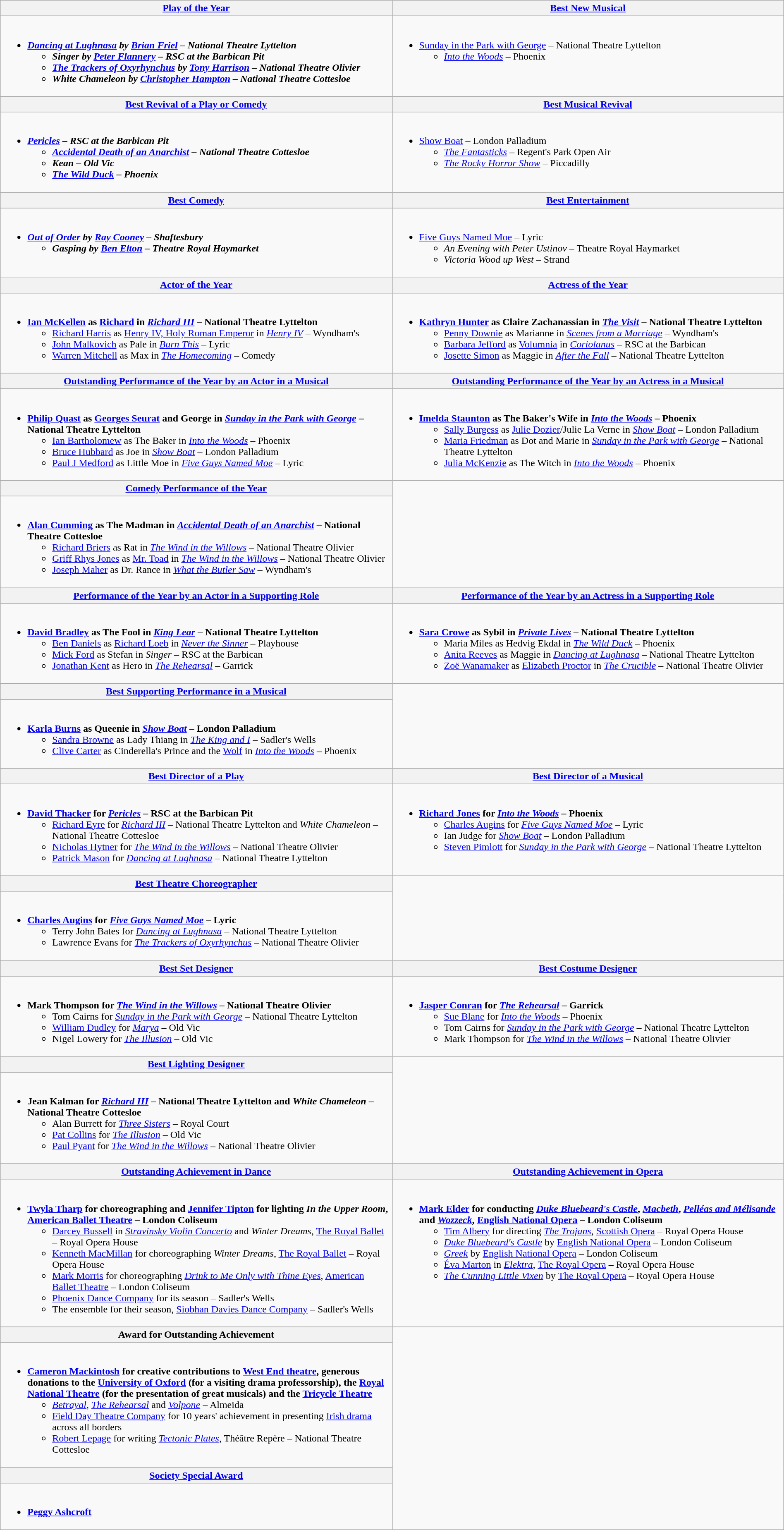<table class=wikitable width="100%">
<tr>
<th width="50%"><a href='#'>Play of the Year</a></th>
<th width="50%"><a href='#'>Best New Musical</a></th>
</tr>
<tr>
<td valign="top"><br><ul><li><strong><em><a href='#'>Dancing at Lughnasa</a><em> by <a href='#'>Brian Friel</a> – National Theatre Lyttelton<strong><ul><li></em>Singer<em> by <a href='#'>Peter Flannery</a> – RSC at the Barbican Pit</li><li></em><a href='#'>The Trackers of Oxyrhynchus</a><em> by <a href='#'>Tony Harrison</a> – National Theatre Olivier</li><li></em>White Chameleon<em> by <a href='#'>Christopher Hampton</a> – National Theatre Cottesloe</li></ul></li></ul></td>
<td valign="top"><br><ul><li></em></strong><a href='#'>Sunday in the Park with George</a></em> – National Theatre Lyttelton</strong><ul><li><em><a href='#'>Into the Woods</a></em> – Phoenix</li></ul></li></ul></td>
</tr>
<tr>
<th style="width="50%"><a href='#'>Best Revival of a Play or Comedy</a></th>
<th style="width="50%"><a href='#'>Best Musical Revival</a></th>
</tr>
<tr>
<td valign="top"><br><ul><li><strong><em><a href='#'>Pericles</a><em> – RSC at the Barbican Pit<strong><ul><li></em><a href='#'>Accidental Death of an Anarchist</a><em> – National Theatre Cottesloe</li><li></em>Kean<em> – Old Vic</li><li></em><a href='#'>The Wild Duck</a><em> – Phoenix</li></ul></li></ul></td>
<td valign="top"><br><ul><li></em></strong><a href='#'>Show Boat</a></em> – London Palladium</strong><ul><li><em><a href='#'>The Fantasticks</a></em> – Regent's Park Open Air</li><li><em><a href='#'>The Rocky Horror Show</a></em> – Piccadilly</li></ul></li></ul></td>
</tr>
<tr>
<th style="width="50%"><a href='#'>Best Comedy</a></th>
<th style="width="50%"><a href='#'>Best Entertainment</a></th>
</tr>
<tr>
<td valign="top"><br><ul><li><strong><em><a href='#'>Out of Order</a><em> by <a href='#'>Ray Cooney</a> – Shaftesbury<strong><ul><li></em>Gasping<em> by <a href='#'>Ben Elton</a> – Theatre Royal Haymarket</li></ul></li></ul></td>
<td valign="top"><br><ul><li></em></strong><a href='#'>Five Guys Named Moe</a></em> – Lyric</strong><ul><li><em>An Evening with Peter Ustinov</em> – Theatre Royal Haymarket</li><li><em>Victoria Wood up West</em> – Strand</li></ul></li></ul></td>
</tr>
<tr>
<th style="width="50%"><a href='#'>Actor of the Year</a></th>
<th style="width="50%"><a href='#'>Actress of the Year</a></th>
</tr>
<tr>
<td valign="top"><br><ul><li><strong><a href='#'>Ian McKellen</a> as <a href='#'>Richard</a> in <em><a href='#'>Richard III</a></em> – National Theatre Lyttelton</strong><ul><li><a href='#'>Richard Harris</a> as <a href='#'>Henry IV, Holy Roman Emperor</a> in <em><a href='#'>Henry IV</a></em> – Wyndham's</li><li><a href='#'>John Malkovich</a> as Pale in <em><a href='#'>Burn This</a></em> – Lyric</li><li><a href='#'>Warren Mitchell</a> as Max in <em><a href='#'>The Homecoming</a></em> – Comedy</li></ul></li></ul></td>
<td valign="top"><br><ul><li><strong><a href='#'>Kathryn Hunter</a> as Claire Zachanassian in <em><a href='#'>The Visit</a></em> – National Theatre Lyttelton</strong><ul><li><a href='#'>Penny Downie</a> as Marianne in <em><a href='#'>Scenes from a Marriage</a></em> – Wyndham's</li><li><a href='#'>Barbara Jefford</a> as <a href='#'>Volumnia</a> in <em><a href='#'>Coriolanus</a></em> – RSC at the Barbican</li><li><a href='#'>Josette Simon</a> as Maggie in <em><a href='#'>After the Fall</a></em> – National Theatre Lyttelton</li></ul></li></ul></td>
</tr>
<tr>
<th style="width="50%"><a href='#'>Outstanding Performance of the Year by an Actor in a Musical</a></th>
<th style="width="50%"><a href='#'>Outstanding Performance of the Year by an Actress in a Musical</a></th>
</tr>
<tr>
<td valign="top"><br><ul><li><strong><a href='#'>Philip Quast</a> as <a href='#'>Georges Seurat</a> and George in <em><a href='#'>Sunday in the Park with George</a></em> – National Theatre Lyttelton</strong><ul><li><a href='#'>Ian Bartholomew</a> as The Baker in <em><a href='#'>Into the Woods</a></em> – Phoenix</li><li><a href='#'>Bruce Hubbard</a> as Joe in <em><a href='#'>Show Boat</a></em> – London Palladium</li><li><a href='#'>Paul J Medford</a> as Little Moe in <em><a href='#'>Five Guys Named Moe</a></em> – Lyric</li></ul></li></ul></td>
<td valign="top"><br><ul><li><strong><a href='#'>Imelda Staunton</a> as The Baker's Wife in <em><a href='#'>Into the Woods</a></em> – Phoenix</strong><ul><li><a href='#'>Sally Burgess</a> as <a href='#'>Julie Dozier</a>/Julie La Verne in <em><a href='#'>Show Boat</a></em> – London Palladium</li><li><a href='#'>Maria Friedman</a> as Dot and Marie in <em><a href='#'>Sunday in the Park with George</a></em> – National Theatre Lyttelton</li><li><a href='#'>Julia McKenzie</a> as The Witch in <em><a href='#'>Into the Woods</a></em> – Phoenix</li></ul></li></ul></td>
</tr>
<tr>
<th colspan=1><a href='#'>Comedy Performance of the Year</a></th>
</tr>
<tr>
<td><br><ul><li><strong><a href='#'>Alan Cumming</a> as The Madman in <em><a href='#'>Accidental Death of an Anarchist</a></em> – National Theatre Cottesloe</strong><ul><li><a href='#'>Richard Briers</a> as Rat in <em><a href='#'>The Wind in the Willows</a></em> – National Theatre Olivier</li><li><a href='#'>Griff Rhys Jones</a> as <a href='#'>Mr. Toad</a> in <em><a href='#'>The Wind in the Willows</a></em> – National Theatre Olivier</li><li><a href='#'>Joseph Maher</a> as Dr. Rance in <em><a href='#'>What the Butler Saw</a></em> – Wyndham's</li></ul></li></ul></td>
</tr>
<tr>
<th style="width="50%"><a href='#'>Performance of the Year by an Actor in a Supporting Role</a></th>
<th style="width="50%"><a href='#'>Performance of the Year by an Actress in a Supporting Role</a></th>
</tr>
<tr>
<td valign="top"><br><ul><li><strong><a href='#'>David Bradley</a> as The Fool in <em><a href='#'>King Lear</a></em> – National Theatre Lyttelton</strong><ul><li><a href='#'>Ben Daniels</a> as <a href='#'>Richard Loeb</a> in <em><a href='#'>Never the Sinner</a></em> – Playhouse</li><li><a href='#'>Mick Ford</a> as Stefan in <em>Singer</em> – RSC at the Barbican</li><li><a href='#'>Jonathan Kent</a> as Hero in <em><a href='#'>The Rehearsal</a></em> – Garrick</li></ul></li></ul></td>
<td valign="top"><br><ul><li><strong><a href='#'>Sara Crowe</a> as Sybil in <em><a href='#'>Private Lives</a></em> – National Theatre Lyttelton</strong><ul><li>Maria Miles as Hedvig Ekdal in <em><a href='#'>The Wild Duck</a></em> – Phoenix</li><li><a href='#'>Anita Reeves</a> as Maggie in <em><a href='#'>Dancing at Lughnasa</a></em> – National Theatre Lyttelton</li><li><a href='#'>Zoë Wanamaker</a> as <a href='#'>Elizabeth Proctor</a> in <em><a href='#'>The Crucible</a></em> – National Theatre Olivier</li></ul></li></ul></td>
</tr>
<tr>
<th colspan=1><a href='#'>Best Supporting Performance in a Musical</a></th>
</tr>
<tr>
<td><br><ul><li><strong><a href='#'>Karla Burns</a> as Queenie in <em><a href='#'>Show Boat</a></em> – London Palladium</strong><ul><li><a href='#'>Sandra Browne</a> as Lady Thiang in <em><a href='#'>The King and I</a></em> – Sadler's Wells</li><li><a href='#'>Clive Carter</a> as Cinderella's Prince and the <a href='#'>Wolf</a> in <em><a href='#'>Into the Woods</a></em> – Phoenix</li></ul></li></ul></td>
</tr>
<tr>
<th style="width="50%"><a href='#'>Best Director of a Play</a></th>
<th style="width="50%"><a href='#'>Best Director of a Musical</a></th>
</tr>
<tr>
<td valign="top"><br><ul><li><strong><a href='#'>David Thacker</a> for <em><a href='#'>Pericles</a></em> – RSC at the Barbican Pit</strong><ul><li><a href='#'>Richard Eyre</a> for <em><a href='#'>Richard III</a></em> – National Theatre Lyttelton and <em>White Chameleon</em> – National Theatre Cottesloe</li><li><a href='#'>Nicholas Hytner</a> for <em><a href='#'>The Wind in the Willows</a></em> – National Theatre Olivier</li><li><a href='#'>Patrick Mason</a> for <em><a href='#'>Dancing at Lughnasa</a></em> – National Theatre Lyttelton</li></ul></li></ul></td>
<td valign="top"><br><ul><li><strong><a href='#'>Richard Jones</a> for <em><a href='#'>Into the Woods</a></em> – Phoenix</strong><ul><li><a href='#'>Charles Augins</a> for <em><a href='#'>Five Guys Named Moe</a></em> – Lyric</li><li>Ian Judge for <em><a href='#'>Show Boat</a></em> – London Palladium</li><li><a href='#'>Steven Pimlott</a> for <em><a href='#'>Sunday in the Park with George</a></em> – National Theatre Lyttelton</li></ul></li></ul></td>
</tr>
<tr>
<th colspan=1><a href='#'>Best Theatre Choreographer</a></th>
</tr>
<tr>
<td><br><ul><li><strong><a href='#'>Charles Augins</a> for <em><a href='#'>Five Guys Named Moe</a></em> – Lyric</strong><ul><li>Terry John Bates for <em><a href='#'>Dancing at Lughnasa</a></em> – National Theatre Lyttelton</li><li>Lawrence Evans for <em><a href='#'>The Trackers of Oxyrhynchus</a></em> – National Theatre Olivier</li></ul></li></ul></td>
</tr>
<tr>
<th colspan=1><a href='#'>Best Set Designer</a></th>
<th colspan=1><a href='#'>Best Costume Designer</a></th>
</tr>
<tr>
<td valign="top"><br><ul><li><strong>Mark Thompson for <em><a href='#'>The Wind in the Willows</a></em> – National Theatre Olivier</strong><ul><li>Tom Cairns for <em><a href='#'>Sunday in the Park with George</a></em> – National Theatre Lyttelton</li><li><a href='#'>William Dudley</a> for <em><a href='#'>Marya</a></em> – Old Vic</li><li>Nigel Lowery for <em><a href='#'>The Illusion</a></em> – Old Vic</li></ul></li></ul></td>
<td valign="top"><br><ul><li><strong><a href='#'>Jasper Conran</a> for <em><a href='#'>The Rehearsal</a></em> – Garrick</strong><ul><li><a href='#'>Sue Blane</a> for <em><a href='#'>Into the Woods</a></em> – Phoenix</li><li>Tom Cairns for <em><a href='#'>Sunday in the Park with George</a></em> – National Theatre Lyttelton</li><li>Mark Thompson for <em><a href='#'>The Wind in the Willows</a></em> – National Theatre Olivier</li></ul></li></ul></td>
</tr>
<tr>
<th colspan=1><a href='#'>Best Lighting Designer</a></th>
</tr>
<tr>
<td valign="top"><br><ul><li><strong>Jean Kalman for <em><a href='#'>Richard III</a></em> – National Theatre Lyttelton and <em>White Chameleon</em> – National Theatre Cottesloe</strong><ul><li>Alan Burrett for <em><a href='#'>Three Sisters</a></em> – Royal Court</li><li><a href='#'>Pat Collins</a> for <em><a href='#'>The Illusion</a></em> – Old Vic</li><li><a href='#'>Paul Pyant</a> for <em><a href='#'>The Wind in the Willows</a></em> – National Theatre Olivier</li></ul></li></ul></td>
</tr>
<tr>
<th colspan=1><a href='#'>Outstanding Achievement in Dance</a></th>
<th colspan=1><a href='#'>Outstanding Achievement in Opera</a></th>
</tr>
<tr>
<td valign="top"><br><ul><li><strong><a href='#'>Twyla Tharp</a> for choreographing and <a href='#'>Jennifer Tipton</a> for lighting <em>In the Upper Room</em>, <a href='#'>American Ballet Theatre</a> – London Coliseum</strong><ul><li><a href='#'>Darcey Bussell</a> in <em><a href='#'>Stravinsky Violin Concerto</a></em> and <em>Winter Dreams</em>, <a href='#'>The Royal Ballet</a> – Royal Opera House</li><li><a href='#'>Kenneth MacMillan</a> for choreographing <em>Winter Dreams</em>, <a href='#'>The Royal Ballet</a> – Royal Opera House</li><li><a href='#'>Mark Morris</a> for choreographing <em><a href='#'>Drink to Me Only with Thine Eyes</a></em>, <a href='#'>American Ballet Theatre</a> – London Coliseum</li><li><a href='#'>Phoenix Dance Company</a> for its season – Sadler's Wells</li><li>The ensemble for their season, <a href='#'>Siobhan Davies Dance Company</a> – Sadler's Wells</li></ul></li></ul></td>
<td valign="top"><br><ul><li><strong><a href='#'>Mark Elder</a> for conducting <em><a href='#'>Duke Bluebeard's Castle</a></em>, <em><a href='#'>Macbeth</a></em>, <em><a href='#'>Pelléas and Mélisande</a></em> and <em><a href='#'>Wozzeck</a></em>, <a href='#'>English National Opera</a> – London Coliseum</strong><ul><li><a href='#'>Tim Albery</a> for directing <em><a href='#'>The Trojans</a></em>, <a href='#'>Scottish Opera</a> – Royal Opera House</li><li><em><a href='#'>Duke Bluebeard's Castle</a></em> by <a href='#'>English National Opera</a> – London Coliseum</li><li><em><a href='#'>Greek</a></em> by <a href='#'>English National Opera</a> – London Coliseum</li><li><a href='#'>Éva Marton</a> in <em><a href='#'>Elektra</a></em>, <a href='#'>The Royal Opera</a> – Royal Opera House</li><li><em><a href='#'>The Cunning Little Vixen</a></em> by <a href='#'>The Royal Opera</a> – Royal Opera House</li></ul></li></ul></td>
</tr>
<tr>
<th colspan=1>Award for Outstanding Achievement</th>
</tr>
<tr>
<td><br><ul><li><strong><a href='#'>Cameron Mackintosh</a> for creative contributions to <a href='#'>West End theatre</a>, generous donations to the <a href='#'>University of Oxford</a> (for a visiting drama professorship), the <a href='#'>Royal National Theatre</a> (for the presentation of great musicals) and the <a href='#'>Tricycle Theatre</a></strong><ul><li><em><a href='#'>Betrayal</a></em>, <em><a href='#'>The Rehearsal</a></em> and <em><a href='#'>Volpone</a></em> – Almeida</li><li><a href='#'>Field Day Theatre Company</a> for 10 years' achievement in presenting <a href='#'>Irish drama</a> across all borders</li><li><a href='#'>Robert Lepage</a> for writing <em><a href='#'>Tectonic Plates</a></em>, Théâtre Repère – National Theatre Cottesloe</li></ul></li></ul></td>
</tr>
<tr>
<th colspan=1><a href='#'>Society Special Award</a></th>
</tr>
<tr>
<td><br><ul><li><strong><a href='#'>Peggy Ashcroft</a></strong></li></ul></td>
</tr>
</table>
